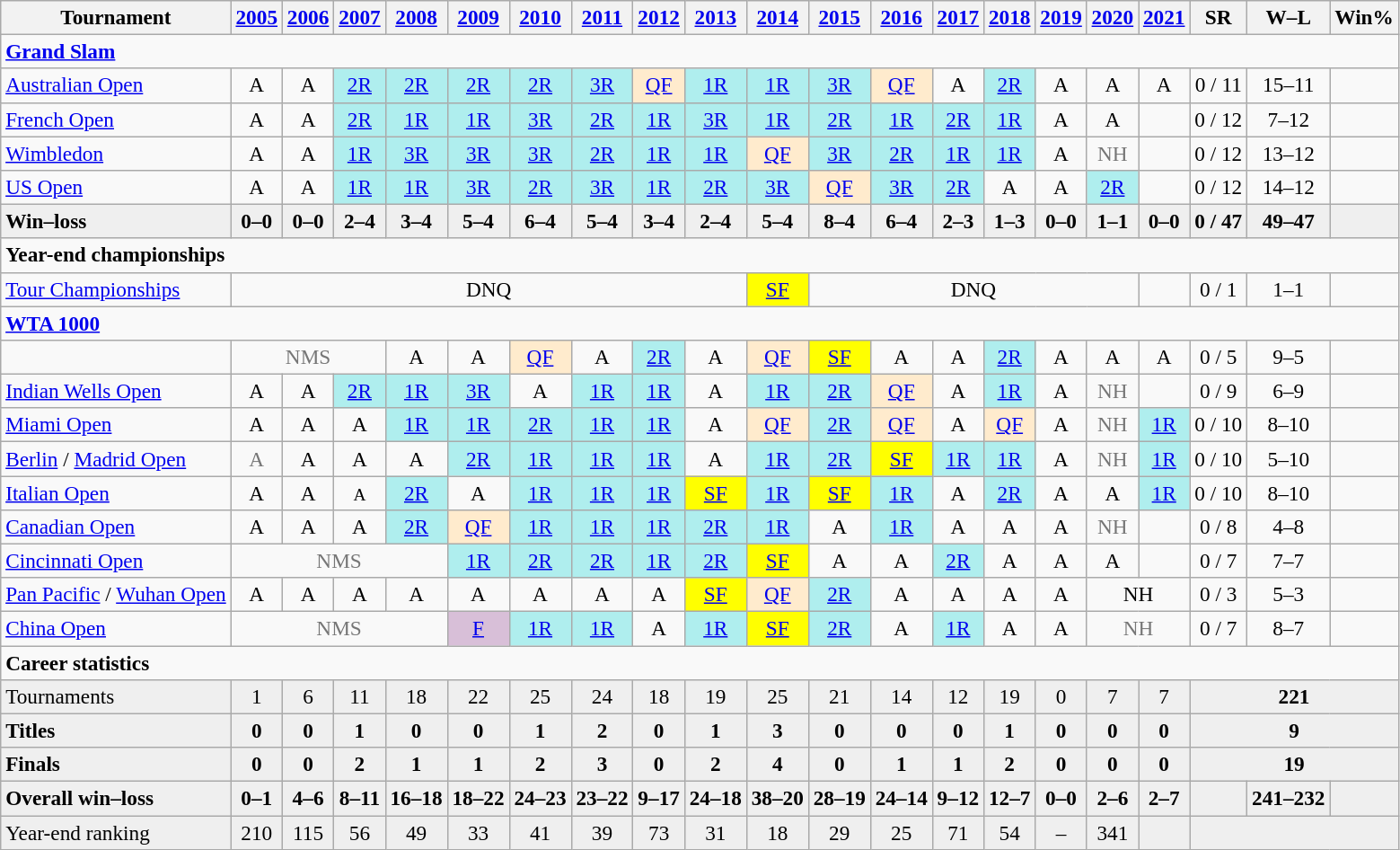<table class="wikitable" style="text-align:center;font-size:97%">
<tr>
<th>Tournament</th>
<th><a href='#'>2005</a></th>
<th><a href='#'>2006</a></th>
<th><a href='#'>2007</a></th>
<th><a href='#'>2008</a></th>
<th><a href='#'>2009</a></th>
<th><a href='#'>2010</a></th>
<th><a href='#'>2011</a></th>
<th><a href='#'>2012</a></th>
<th><a href='#'>2013</a></th>
<th><a href='#'>2014</a></th>
<th><a href='#'>2015</a></th>
<th><a href='#'>2016</a></th>
<th><a href='#'>2017</a></th>
<th><a href='#'>2018</a></th>
<th><a href='#'>2019</a></th>
<th><a href='#'>2020</a></th>
<th><a href='#'>2021</a></th>
<th>SR</th>
<th>W–L</th>
<th>Win%</th>
</tr>
<tr>
<td colspan="21" align="left"><a href='#'><strong>Grand Slam</strong></a></td>
</tr>
<tr>
<td align=left><a href='#'>Australian Open</a></td>
<td>A</td>
<td>A</td>
<td bgcolor=afeeee><a href='#'>2R</a></td>
<td bgcolor=afeeee><a href='#'>2R</a></td>
<td bgcolor=afeeee><a href='#'>2R</a></td>
<td bgcolor=afeeee><a href='#'>2R</a></td>
<td bgcolor=afeeee><a href='#'>3R</a></td>
<td bgcolor=ffebcd><a href='#'>QF</a></td>
<td bgcolor=afeeee><a href='#'>1R</a></td>
<td bgcolor=afeeee><a href='#'>1R</a></td>
<td bgcolor=afeeee><a href='#'>3R</a></td>
<td bgcolor=ffebcd><a href='#'>QF</a></td>
<td>A</td>
<td bgcolor=afeeee><a href='#'>2R</a></td>
<td>A</td>
<td>A</td>
<td>A</td>
<td>0 / 11</td>
<td>15–11</td>
<td></td>
</tr>
<tr>
<td align=left><a href='#'>French Open</a></td>
<td>A</td>
<td>A</td>
<td bgcolor=afeeee><a href='#'>2R</a></td>
<td bgcolor=afeeee><a href='#'>1R</a></td>
<td bgcolor=afeeee><a href='#'>1R</a></td>
<td bgcolor=afeeee><a href='#'>3R</a></td>
<td bgcolor=afeeee><a href='#'>2R</a></td>
<td bgcolor=afeeee><a href='#'>1R</a></td>
<td bgcolor=afeeee><a href='#'>3R</a></td>
<td bgcolor=afeeee><a href='#'>1R</a></td>
<td bgcolor=afeeee><a href='#'>2R</a></td>
<td bgcolor=afeeee><a href='#'>1R</a></td>
<td bgcolor=afeeee><a href='#'>2R</a></td>
<td bgcolor=afeeee><a href='#'>1R</a></td>
<td>A</td>
<td>A</td>
<td></td>
<td>0 / 12</td>
<td>7–12</td>
<td></td>
</tr>
<tr>
<td align=left><a href='#'>Wimbledon</a></td>
<td>A</td>
<td>A</td>
<td bgcolor=afeeee><a href='#'>1R</a></td>
<td bgcolor=afeeee><a href='#'>3R</a></td>
<td bgcolor=afeeee><a href='#'>3R</a></td>
<td bgcolor=afeeee><a href='#'>3R</a></td>
<td bgcolor=afeeee><a href='#'>2R</a></td>
<td bgcolor=afeeee><a href='#'>1R</a></td>
<td bgcolor=afeeee><a href='#'>1R</a></td>
<td bgcolor=ffebcd><a href='#'>QF</a></td>
<td bgcolor=afeeee><a href='#'>3R</a></td>
<td bgcolor=afeeee><a href='#'>2R</a></td>
<td bgcolor=afeeee><a href='#'>1R</a></td>
<td bgcolor=afeeee><a href='#'>1R</a></td>
<td>A</td>
<td style=color:#767676>NH</td>
<td></td>
<td>0 / 12</td>
<td>13–12</td>
<td></td>
</tr>
<tr>
<td align=left><a href='#'>US Open</a></td>
<td>A</td>
<td>A</td>
<td bgcolor=afeeee><a href='#'>1R</a></td>
<td bgcolor=afeeee><a href='#'>1R</a></td>
<td bgcolor=afeeee><a href='#'>3R</a></td>
<td bgcolor=afeeee><a href='#'>2R</a></td>
<td bgcolor=afeeee><a href='#'>3R</a></td>
<td bgcolor=afeeee><a href='#'>1R</a></td>
<td bgcolor=afeeee><a href='#'>2R</a></td>
<td bgcolor=afeeee><a href='#'>3R</a></td>
<td bgcolor=ffebcd><a href='#'>QF</a></td>
<td bgcolor=afeeee><a href='#'>3R</a></td>
<td bgcolor=afeeee><a href='#'>2R</a></td>
<td>A</td>
<td>A</td>
<td bgcolor=afeeee><a href='#'>2R</a></td>
<td></td>
<td>0 / 12</td>
<td>14–12</td>
<td></td>
</tr>
<tr style=background:#efefef;font-weight:bold>
<td style="text-align:left">Win–loss</td>
<td>0–0</td>
<td>0–0</td>
<td>2–4</td>
<td>3–4</td>
<td>5–4</td>
<td>6–4</td>
<td>5–4</td>
<td>3–4</td>
<td>2–4</td>
<td>5–4</td>
<td>8–4</td>
<td>6–4</td>
<td>2–3</td>
<td>1–3</td>
<td>0–0</td>
<td>1–1</td>
<td>0–0</td>
<td>0 / 47</td>
<td>49–47</td>
<td></td>
</tr>
<tr>
<td colspan="21" align="left"><strong>Year-end championships</strong></td>
</tr>
<tr>
<td align=left><a href='#'>Tour Championships</a></td>
<td colspan=9>DNQ</td>
<td style=background:yellow><a href='#'>SF</a></td>
<td colspan=6>DNQ</td>
<td></td>
<td>0 / 1</td>
<td>1–1</td>
<td></td>
</tr>
<tr>
<td colspan="21" style="text-align:left"><strong><a href='#'>WTA 1000</a></strong></td>
</tr>
<tr>
<td align="left"></td>
<td colspan="3" style="color:#767676">NMS</td>
<td>A</td>
<td>A</td>
<td bgcolor="ffebcd"><a href='#'>QF</a></td>
<td>A</td>
<td bgcolor=afeeee><a href='#'>2R</a></td>
<td>A</td>
<td bgcolor=ffebcd><a href='#'>QF</a></td>
<td bgcolor="yellow"><a href='#'>SF</a></td>
<td>A</td>
<td>A</td>
<td bgcolor=afeeee><a href='#'>2R</a></td>
<td>A</td>
<td>A</td>
<td>A</td>
<td>0 / 5</td>
<td>9–5</td>
<td></td>
</tr>
<tr>
<td align="left"><a href='#'>Indian Wells Open</a></td>
<td>A</td>
<td>A</td>
<td bgcolor="afeeee"><a href='#'>2R</a></td>
<td bgcolor="afeeee"><a href='#'>1R</a></td>
<td bgcolor="afeeee"><a href='#'>3R</a></td>
<td>A</td>
<td bgcolor="afeeee"><a href='#'>1R</a></td>
<td bgcolor="afeeee"><a href='#'>1R</a></td>
<td>A</td>
<td bgcolor="afeeee"><a href='#'>1R</a></td>
<td bgcolor="afeeee"><a href='#'>2R</a></td>
<td bgcolor="ffebcd"><a href='#'>QF</a></td>
<td>A</td>
<td bgcolor="afeeee"><a href='#'>1R</a></td>
<td>A</td>
<td style="color:#767676">NH</td>
<td></td>
<td>0 / 9</td>
<td>6–9</td>
<td></td>
</tr>
<tr>
<td align="left"><a href='#'>Miami Open</a></td>
<td>A</td>
<td>A</td>
<td>A</td>
<td bgcolor="afeeee"><a href='#'>1R</a></td>
<td bgcolor="afeeee"><a href='#'>1R</a></td>
<td bgcolor="afeeee"><a href='#'>2R</a></td>
<td bgcolor="afeeee"><a href='#'>1R</a></td>
<td bgcolor="afeeee"><a href='#'>1R</a></td>
<td>A</td>
<td bgcolor="ffebcd"><a href='#'>QF</a></td>
<td bgcolor="afeeee"><a href='#'>2R</a></td>
<td bgcolor="ffebcd"><a href='#'>QF</a></td>
<td>A</td>
<td bgcolor="ffebcd"><a href='#'>QF</a></td>
<td>A</td>
<td style="color:#767676">NH</td>
<td bgcolor="afeeee"><a href='#'>1R</a></td>
<td>0 / 10</td>
<td>8–10</td>
<td></td>
</tr>
<tr>
<td align="left"><a href='#'>Berlin</a> / <a href='#'>Madrid Open</a></td>
<td style="color:#767676">A</td>
<td>A</td>
<td>A</td>
<td>A</td>
<td bgcolor="afeeee"><a href='#'>2R</a></td>
<td bgcolor="afeeee"><a href='#'>1R</a></td>
<td bgcolor="afeeee"><a href='#'>1R</a></td>
<td bgcolor="afeeee"><a href='#'>1R</a></td>
<td>A</td>
<td bgcolor="afeeee"><a href='#'>1R</a></td>
<td bgcolor="afeeee"><a href='#'>2R</a></td>
<td bgcolor="yellow"><a href='#'>SF</a></td>
<td bgcolor="afeeee"><a href='#'>1R</a></td>
<td bgcolor="afeeee"><a href='#'>1R</a></td>
<td>A</td>
<td style="color:#767676">NH</td>
<td bgcolor="afeeee"><a href='#'>1R</a></td>
<td>0 / 10</td>
<td>5–10</td>
<td></td>
</tr>
<tr>
<td align="left"><a href='#'>Italian Open</a></td>
<td>A</td>
<td>A</td>
<td><small>A</small></td>
<td bgcolor="afeeee"><a href='#'>2R</a></td>
<td>A</td>
<td bgcolor="afeeee"><a href='#'>1R</a></td>
<td bgcolor="afeeee"><a href='#'>1R</a></td>
<td bgcolor="afeeee"><a href='#'>1R</a></td>
<td bgcolor="yellow"><a href='#'>SF</a></td>
<td bgcolor="afeeee"><a href='#'>1R</a></td>
<td bgcolor="yellow"><a href='#'>SF</a></td>
<td bgcolor="afeeee"><a href='#'>1R</a></td>
<td>A</td>
<td bgcolor="afeeee"><a href='#'>2R</a></td>
<td>A</td>
<td>A</td>
<td bgcolor="afeeee"><a href='#'>1R</a></td>
<td>0 / 10</td>
<td>8–10</td>
<td></td>
</tr>
<tr>
<td align="left"><a href='#'>Canadian Open</a></td>
<td>A</td>
<td>A</td>
<td>A</td>
<td bgcolor="afeeee"><a href='#'>2R</a></td>
<td bgcolor="ffebcd"><a href='#'>QF</a></td>
<td bgcolor="afeeee"><a href='#'>1R</a></td>
<td bgcolor="afeeee"><a href='#'>1R</a></td>
<td bgcolor="afeeee"><a href='#'>1R</a></td>
<td bgcolor="afeeee"><a href='#'>2R</a></td>
<td bgcolor="afeeee"><a href='#'>1R</a></td>
<td>A</td>
<td bgcolor="afeeee"><a href='#'>1R</a></td>
<td>A</td>
<td>A</td>
<td>A</td>
<td style="color:#767676">NH</td>
<td></td>
<td>0 / 8</td>
<td>4–8</td>
<td></td>
</tr>
<tr>
<td align="left"><a href='#'>Cincinnati Open</a></td>
<td colspan="4" style="color:#767676">NMS</td>
<td bgcolor="afeeee"><a href='#'>1R</a></td>
<td bgcolor="afeeee"><a href='#'>2R</a></td>
<td bgcolor="afeeee"><a href='#'>2R</a></td>
<td bgcolor="afeeee"><a href='#'>1R</a></td>
<td bgcolor="afeeee"><a href='#'>2R</a></td>
<td bgcolor="yellow"><a href='#'>SF</a></td>
<td>A</td>
<td>A</td>
<td bgcolor="afeeee"><a href='#'>2R</a></td>
<td>A</td>
<td>A</td>
<td>A</td>
<td></td>
<td>0 / 7</td>
<td>7–7</td>
<td></td>
</tr>
<tr>
<td align="left"><a href='#'>Pan Pacific</a> / <a href='#'>Wuhan Open</a></td>
<td>A</td>
<td>A</td>
<td>A</td>
<td>A</td>
<td>A</td>
<td>A</td>
<td>A</td>
<td>A</td>
<td bgcolor="yellow"><a href='#'>SF</a></td>
<td bgcolor=ffebcd><a href='#'>QF</a></td>
<td bgcolor=afeeee><a href='#'>2R</a></td>
<td>A</td>
<td>A</td>
<td>A</td>
<td>A</td>
<td colspan="2">NH</td>
<td>0 / 3</td>
<td>5–3</td>
<td></td>
</tr>
<tr>
<td align="left"><a href='#'>China Open</a></td>
<td colspan="4" style="color:#767676">NMS</td>
<td bgcolor="thistle"><a href='#'>F</a></td>
<td bgcolor="afeeee"><a href='#'>1R</a></td>
<td bgcolor="afeeee"><a href='#'>1R</a></td>
<td>A</td>
<td bgcolor="afeeee"><a href='#'>1R</a></td>
<td bgcolor="yellow"><a href='#'>SF</a></td>
<td bgcolor="afeeee"><a href='#'>2R</a></td>
<td>A</td>
<td bgcolor="afeeee"><a href='#'>1R</a></td>
<td>A</td>
<td>A</td>
<td colspan="2" style="color:#767676">NH</td>
<td>0 / 7</td>
<td>8–7</td>
<td></td>
</tr>
<tr>
<td colspan="21" align="left"><strong>Career statistics</strong></td>
</tr>
<tr bgcolor="efefef">
<td align="left">Tournaments</td>
<td>1</td>
<td>6</td>
<td>11</td>
<td>18</td>
<td>22</td>
<td>25</td>
<td>24</td>
<td>18</td>
<td>19</td>
<td>25</td>
<td>21</td>
<td>14</td>
<td>12</td>
<td>19</td>
<td>0</td>
<td>7</td>
<td>7</td>
<td colspan="3"><strong>221</strong></td>
</tr>
<tr style="font-weight:bold;background:#efefef">
<td style="text-align:left">Titles</td>
<td>0</td>
<td>0</td>
<td>1</td>
<td>0</td>
<td>0</td>
<td>1</td>
<td>2</td>
<td>0</td>
<td>1</td>
<td>3</td>
<td>0</td>
<td>0</td>
<td>0</td>
<td>1</td>
<td>0</td>
<td>0</td>
<td>0</td>
<td colspan="3">9</td>
</tr>
<tr style="font-weight:bold;background:#efefef">
<td style="text-align:left">Finals</td>
<td>0</td>
<td>0</td>
<td>2</td>
<td>1</td>
<td>1</td>
<td>2</td>
<td>3</td>
<td>0</td>
<td>2</td>
<td>4</td>
<td>0</td>
<td>1</td>
<td>1</td>
<td>2</td>
<td>0</td>
<td>0</td>
<td>0</td>
<td colspan="3">19</td>
</tr>
<tr style="font-weight:bold;background:#efefef">
<td style="text-align:left">Overall win–loss</td>
<td>0–1</td>
<td>4–6</td>
<td>8–11</td>
<td>16–18</td>
<td>18–22</td>
<td>24–23</td>
<td>23–22</td>
<td>9–17</td>
<td>24–18</td>
<td>38–20</td>
<td>28–19</td>
<td>24–14</td>
<td>9–12</td>
<td>12–7</td>
<td>0–0</td>
<td>2–6</td>
<td>2–7</td>
<td></td>
<td>241–232</td>
<td></td>
</tr>
<tr style="background:#efefef">
<td align="left">Year-end ranking</td>
<td>210</td>
<td>115</td>
<td>56</td>
<td>49</td>
<td>33</td>
<td>41</td>
<td>39</td>
<td>73</td>
<td>31</td>
<td>18</td>
<td>29</td>
<td>25</td>
<td>71</td>
<td>54</td>
<td>–</td>
<td>341</td>
<td></td>
<td colspan="3"></td>
</tr>
</table>
